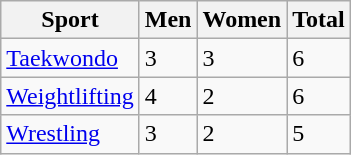<table class="wikitable sortable">
<tr>
<th>Sport</th>
<th>Men</th>
<th>Women</th>
<th>Total</th>
</tr>
<tr>
<td><a href='#'>Taekwondo</a></td>
<td>3</td>
<td>3</td>
<td>6</td>
</tr>
<tr>
<td><a href='#'>Weightlifting</a></td>
<td>4</td>
<td>2</td>
<td>6</td>
</tr>
<tr>
<td><a href='#'>Wrestling</a></td>
<td>3</td>
<td>2</td>
<td>5</td>
</tr>
</table>
